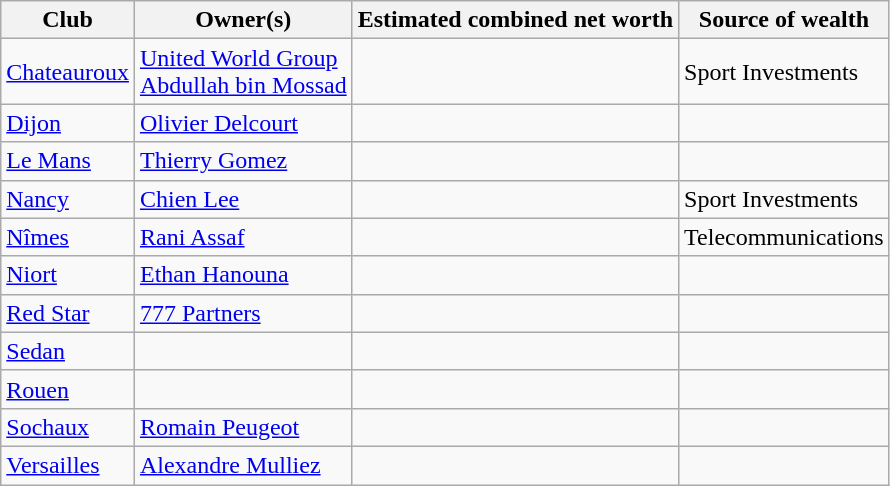<table class="wikitable sortable">
<tr>
<th>Club</th>
<th>Owner(s)</th>
<th>Estimated combined net worth</th>
<th>Source of wealth</th>
</tr>
<tr>
<td><a href='#'>Chateauroux</a></td>
<td> <a href='#'>United World Group</a><br> <a href='#'>Abdullah bin Mossad</a></td>
<td></td>
<td>Sport Investments</td>
</tr>
<tr>
<td><a href='#'>Dijon</a></td>
<td> <a href='#'>Olivier Delcourt</a></td>
<td></td>
<td></td>
</tr>
<tr>
<td><a href='#'>Le Mans</a></td>
<td> <a href='#'>Thierry Gomez</a></td>
<td></td>
</tr>
<tr>
<td><a href='#'>Nancy</a></td>
<td> <a href='#'>Chien Lee</a></td>
<td></td>
<td>Sport Investments</td>
</tr>
<tr>
<td><a href='#'>Nîmes</a></td>
<td> <a href='#'>Rani Assaf</a></td>
<td></td>
<td>Telecommunications</td>
</tr>
<tr>
<td><a href='#'>Niort</a></td>
<td> <a href='#'>Ethan Hanouna</a></td>
<td></td>
<td></td>
</tr>
<tr>
<td><a href='#'>Red Star</a></td>
<td> <a href='#'>777 Partners</a></td>
<td></td>
<td></td>
</tr>
<tr>
<td><a href='#'>Sedan</a></td>
<td></td>
<td></td>
<td></td>
</tr>
<tr>
<td><a href='#'>Rouen</a></td>
<td></td>
<td></td>
<td></td>
</tr>
<tr>
<td><a href='#'>Sochaux</a></td>
<td> <a href='#'>Romain Peugeot</a></td>
<td></td>
<td></td>
</tr>
<tr>
<td><a href='#'>Versailles</a></td>
<td> <a href='#'>Alexandre Mulliez</a></td>
<td></td>
<td></td>
</tr>
</table>
